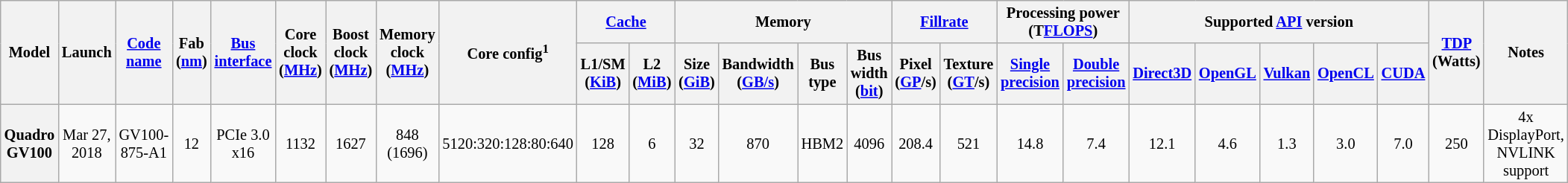<table class="mw-datatable wikitable sortable sort-under" style="font-size:85%; text-align:center;">
<tr>
<th rowspan="2">Model</th>
<th rowspan="2">Launch</th>
<th rowspan="2"><a href='#'>Code name</a></th>
<th rowspan="2">Fab<br>(<a href='#'>nm</a>)</th>
<th rowspan="2"><a href='#'>Bus</a> <a href='#'>interface</a></th>
<th rowspan="2">Core clock<br>(<a href='#'>MHz</a>)</th>
<th rowspan="2">Boost clock<br>(<a href='#'>MHz</a>)</th>
<th rowspan="2">Memory clock<br>(<a href='#'>MHz</a>)</th>
<th rowspan="2">Core config<sup>1</sup></th>
<th colspan="2"><a href='#'>Cache</a></th>
<th colspan="4">Memory</th>
<th colspan="2"><a href='#'>Fillrate</a></th>
<th colspan="2">Processing power (T<a href='#'>FLOPS</a>)</th>
<th colspan="5">Supported <a href='#'>API</a> version</th>
<th rowspan="2"><a href='#'>TDP</a> (Watts)</th>
<th rowspan="2">Notes</th>
</tr>
<tr>
<th>L1/SM (<a href='#'>KiB</a>)</th>
<th>L2<br>(<a href='#'>MiB</a>)</th>
<th>Size<br>(<a href='#'>GiB</a>)</th>
<th>Bandwidth<br>(<a href='#'>GB/s</a>)</th>
<th>Bus type</th>
<th>Bus width<br>(<a href='#'>bit</a>)</th>
<th>Pixel<br>(<a href='#'>GP</a>/s)</th>
<th>Texture<br>(<a href='#'>GT</a>/s)</th>
<th><a href='#'>Single precision</a></th>
<th><a href='#'>Double precision</a></th>
<th><a href='#'>Direct3D</a></th>
<th><a href='#'>OpenGL</a></th>
<th><a href='#'>Vulkan</a></th>
<th><a href='#'>OpenCL</a></th>
<th><a href='#'>CUDA</a></th>
</tr>
<tr>
<th>Quadro GV100</th>
<td>Mar 27, 2018</td>
<td>GV100-875-A1</td>
<td>12</td>
<td>PCIe 3.0 x16</td>
<td>1132</td>
<td>1627</td>
<td>848 (1696)</td>
<td>5120:320:128:80:640</td>
<td>128</td>
<td>6</td>
<td>32</td>
<td>870</td>
<td>HBM2</td>
<td>4096</td>
<td>208.4</td>
<td>521</td>
<td>14.8</td>
<td>7.4</td>
<td>12.1</td>
<td>4.6</td>
<td>1.3</td>
<td>3.0</td>
<td>7.0</td>
<td>250</td>
<td>4x DisplayPort, NVLINK support</td>
</tr>
</table>
